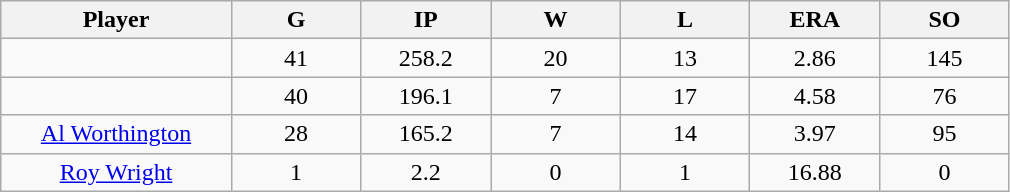<table class="wikitable sortable">
<tr>
<th bgcolor="#DDDDFF" width="16%">Player</th>
<th bgcolor="#DDDDFF" width="9%">G</th>
<th bgcolor="#DDDDFF" width="9%">IP</th>
<th bgcolor="#DDDDFF" width="9%">W</th>
<th bgcolor="#DDDDFF" width="9%">L</th>
<th bgcolor="#DDDDFF" width="9%">ERA</th>
<th bgcolor="#DDDDFF" width="9%">SO</th>
</tr>
<tr align="center">
<td></td>
<td>41</td>
<td>258.2</td>
<td>20</td>
<td>13</td>
<td>2.86</td>
<td>145</td>
</tr>
<tr align="center">
<td></td>
<td>40</td>
<td>196.1</td>
<td>7</td>
<td>17</td>
<td>4.58</td>
<td>76</td>
</tr>
<tr align="center">
<td><a href='#'>Al Worthington</a></td>
<td>28</td>
<td>165.2</td>
<td>7</td>
<td>14</td>
<td>3.97</td>
<td>95</td>
</tr>
<tr align="center">
<td><a href='#'>Roy Wright</a></td>
<td>1</td>
<td>2.2</td>
<td>0</td>
<td>1</td>
<td>16.88</td>
<td>0</td>
</tr>
</table>
